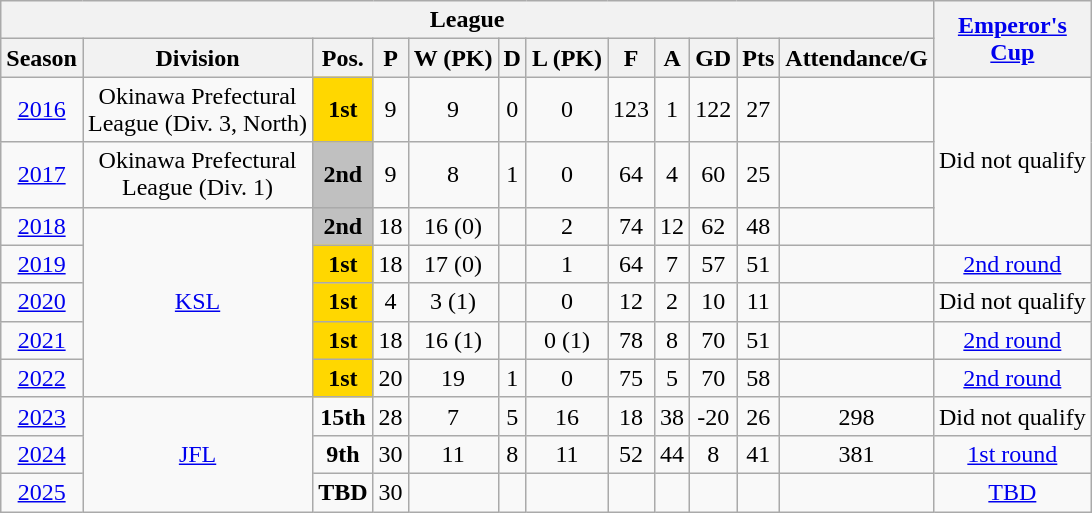<table class="wikitable" style="text-align:center;">
<tr>
<th colspan="12">League</th>
<th rowspan="2"><a href='#'>Emperor's<br>Cup</a></th>
</tr>
<tr>
<th>Season</th>
<th>Division</th>
<th>Pos.</th>
<th>P</th>
<th>W (PK)</th>
<th>D</th>
<th>L (PK)</th>
<th>F</th>
<th>A</th>
<th>GD</th>
<th>Pts</th>
<th>Attendance/G</th>
</tr>
<tr>
<td><a href='#'>2016</a></td>
<td>Okinawa Prefectural<br>League (Div. 3, North)</td>
<td bgcolor="gold"><strong>1st</strong></td>
<td>9</td>
<td>9</td>
<td>0</td>
<td>0</td>
<td>123</td>
<td>1</td>
<td>122</td>
<td>27</td>
<td></td>
<td rowspan="3">Did not qualify</td>
</tr>
<tr>
<td><a href='#'>2017</a></td>
<td>Okinawa Prefectural<br>League (Div. 1)</td>
<td bgcolor="silver"><strong>2nd</strong></td>
<td>9</td>
<td>8</td>
<td>1</td>
<td>0</td>
<td>64</td>
<td>4</td>
<td>60</td>
<td>25</td>
<td></td>
</tr>
<tr>
<td><a href='#'>2018</a></td>
<td rowspan="5"><a href='#'>KSL</a></td>
<td bgcolor="silver"><strong>2nd</strong></td>
<td>18</td>
<td>16 (0)</td>
<td></td>
<td>2</td>
<td>74</td>
<td>12</td>
<td>62</td>
<td>48</td>
<td></td>
</tr>
<tr>
<td><a href='#'>2019</a></td>
<td bgcolor="gold"><strong>1st</strong></td>
<td>18</td>
<td>17 (0)</td>
<td></td>
<td>1</td>
<td>64</td>
<td>7</td>
<td>57</td>
<td>51</td>
<td></td>
<td><a href='#'>2nd round</a></td>
</tr>
<tr>
<td><a href='#'>2020</a></td>
<td bgcolor="gold"><strong>1st</strong></td>
<td>4</td>
<td>3 (1)</td>
<td></td>
<td>0</td>
<td>12</td>
<td>2</td>
<td>10</td>
<td>11</td>
<td></td>
<td>Did not qualify</td>
</tr>
<tr>
<td><a href='#'>2021</a></td>
<td bgcolor="gold"><strong>1st</strong></td>
<td>18</td>
<td>16 (1)</td>
<td></td>
<td>0 (1)</td>
<td>78</td>
<td>8</td>
<td>70</td>
<td>51</td>
<td></td>
<td><a href='#'>2nd round</a></td>
</tr>
<tr>
<td><a href='#'>2022</a></td>
<td bgcolor="gold"><strong>1st</strong></td>
<td>20</td>
<td>19</td>
<td>1</td>
<td>0</td>
<td>75</td>
<td>5</td>
<td>70</td>
<td>58</td>
<td></td>
<td><a href='#'>2nd round</a></td>
</tr>
<tr>
<td><a href='#'>2023</a></td>
<td rowspan="23"><a href='#'>JFL</a></td>
<td><strong>15th</strong></td>
<td>28</td>
<td>7</td>
<td>5</td>
<td>16</td>
<td>18</td>
<td>38</td>
<td>-20</td>
<td>26</td>
<td>298</td>
<td>Did not qualify</td>
</tr>
<tr>
<td><a href='#'>2024</a></td>
<td><strong>9th</strong></td>
<td>30</td>
<td>11</td>
<td>8</td>
<td>11</td>
<td>52</td>
<td>44</td>
<td>8</td>
<td>41</td>
<td>381</td>
<td><a href='#'>1st round</a></td>
</tr>
<tr>
<td><a href='#'>2025</a></td>
<td><strong>TBD</strong></td>
<td>30</td>
<td></td>
<td></td>
<td></td>
<td></td>
<td></td>
<td></td>
<td></td>
<td></td>
<td><a href='#'>TBD</a></td>
</tr>
</table>
